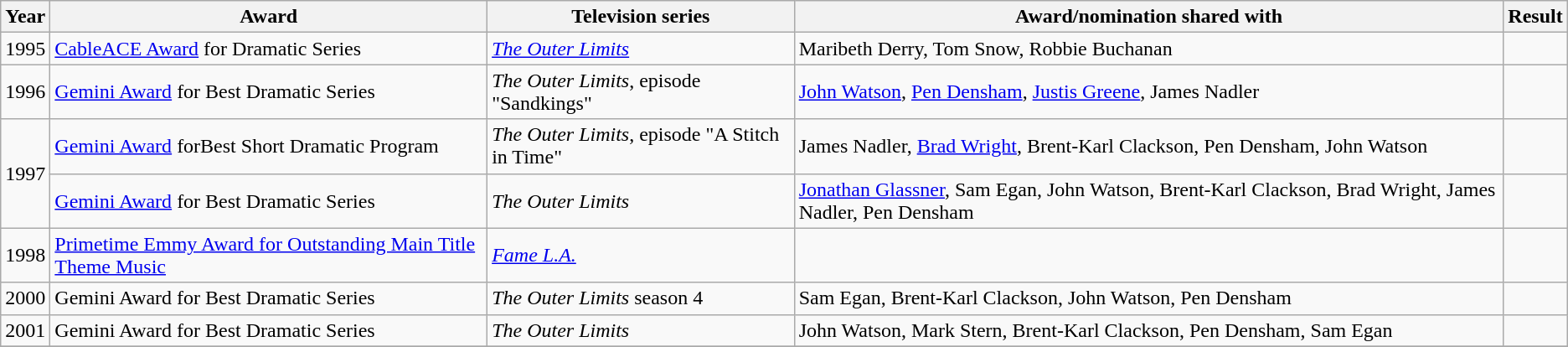<table class="wikitable">
<tr>
<th>Year</th>
<th>Award</th>
<th>Television series</th>
<th>Award/nomination shared with</th>
<th>Result</th>
</tr>
<tr>
<td>1995</td>
<td><a href='#'>CableACE Award</a> for Dramatic Series</td>
<td><em><a href='#'>The Outer Limits</a></em></td>
<td>Maribeth Derry, Tom Snow, Robbie Buchanan</td>
<td></td>
</tr>
<tr>
<td>1996</td>
<td><a href='#'>Gemini Award</a> for Best Dramatic Series</td>
<td><em>The Outer Limits</em>, episode "Sandkings"</td>
<td><a href='#'>John Watson</a>, <a href='#'>Pen Densham</a>, <a href='#'>Justis Greene</a>, James Nadler</td>
<td></td>
</tr>
<tr>
<td rowspan=2>1997</td>
<td><a href='#'>Gemini Award</a> forBest Short Dramatic Program</td>
<td><em>The Outer Limits</em>, episode "A Stitch in Time"</td>
<td>James Nadler, <a href='#'>Brad Wright</a>, Brent-Karl Clackson, Pen Densham, John Watson</td>
<td></td>
</tr>
<tr>
<td><a href='#'>Gemini Award</a> for Best Dramatic Series</td>
<td><em>The Outer Limits</em></td>
<td><a href='#'>Jonathan Glassner</a>, Sam Egan, John Watson, Brent-Karl Clackson, Brad Wright, James Nadler, Pen Densham</td>
<td></td>
</tr>
<tr>
<td>1998</td>
<td><a href='#'>Primetime Emmy Award for Outstanding Main Title Theme Music</a></td>
<td><em><a href='#'>Fame L.A.</a></em></td>
<td></td>
<td></td>
</tr>
<tr>
<td>2000</td>
<td>Gemini Award for Best Dramatic Series</td>
<td><em>The Outer Limits</em> season 4</td>
<td>Sam Egan, Brent-Karl Clackson, John Watson, Pen Densham</td>
<td></td>
</tr>
<tr>
<td>2001</td>
<td>Gemini Award for Best Dramatic Series</td>
<td><em>The Outer Limits</em></td>
<td>John Watson, Mark Stern, Brent-Karl Clackson, Pen Densham, Sam Egan</td>
<td></td>
</tr>
<tr>
</tr>
</table>
